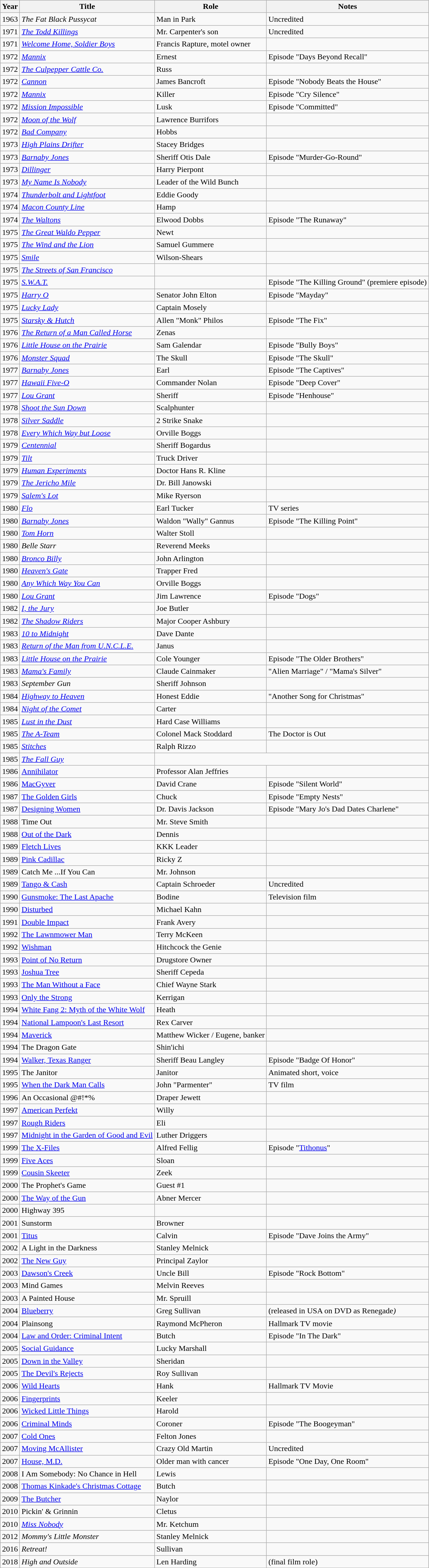<table class="wikitable sortable">
<tr>
<th>Year</th>
<th>Title</th>
<th>Role</th>
<th>Notes</th>
</tr>
<tr>
<td>1963</td>
<td><em>The Fat Black Pussycat</em></td>
<td>Man in Park</td>
<td>Uncredited</td>
</tr>
<tr>
<td>1971</td>
<td><em><a href='#'>The Todd Killings</a></em></td>
<td>Mr. Carpenter's son</td>
<td>Uncredited</td>
</tr>
<tr>
<td>1971</td>
<td><em><a href='#'>Welcome Home, Soldier Boys</a></em></td>
<td>Francis Rapture, motel owner</td>
<td></td>
</tr>
<tr>
<td>1972</td>
<td><em><a href='#'>Mannix</a></em></td>
<td>Ernest</td>
<td>Episode "Days Beyond Recall"</td>
</tr>
<tr>
<td>1972</td>
<td><em><a href='#'>The Culpepper Cattle Co.</a></em></td>
<td>Russ</td>
<td></td>
</tr>
<tr>
<td>1972</td>
<td><em><a href='#'>Cannon</a></em></td>
<td>James Bancroft</td>
<td>Episode "Nobody Beats the House"</td>
</tr>
<tr>
<td>1972</td>
<td><em><a href='#'>Mannix</a></em></td>
<td>Killer</td>
<td>Episode "Cry Silence"</td>
</tr>
<tr>
<td>1972</td>
<td><em><a href='#'>Mission Impossible</a></em></td>
<td>Lusk</td>
<td>Episode "Committed"</td>
</tr>
<tr>
<td>1972</td>
<td><em><a href='#'>Moon of the Wolf</a></em></td>
<td>Lawrence Burrifors</td>
<td></td>
</tr>
<tr>
<td>1972</td>
<td><em><a href='#'>Bad Company</a></em></td>
<td>Hobbs</td>
<td></td>
</tr>
<tr>
<td>1973</td>
<td><em><a href='#'>High Plains Drifter</a></em></td>
<td>Stacey Bridges</td>
<td></td>
</tr>
<tr>
<td>1973</td>
<td><em><a href='#'>Barnaby Jones</a></em></td>
<td>Sheriff Otis Dale</td>
<td>Episode "Murder-Go-Round"</td>
</tr>
<tr>
<td>1973</td>
<td><em><a href='#'>Dillinger</a></em></td>
<td>Harry Pierpont</td>
<td></td>
</tr>
<tr>
<td>1973</td>
<td><em><a href='#'>My Name Is Nobody</a></em></td>
<td>Leader of the Wild Bunch</td>
<td></td>
</tr>
<tr>
<td>1974</td>
<td><em><a href='#'>Thunderbolt and Lightfoot</a></em></td>
<td>Eddie Goody</td>
<td></td>
</tr>
<tr>
<td>1974</td>
<td><em><a href='#'>Macon County Line</a></em></td>
<td>Hamp</td>
<td></td>
</tr>
<tr>
<td>1974</td>
<td><em><a href='#'>The Waltons</a></em></td>
<td>Elwood Dobbs</td>
<td>Episode "The Runaway"</td>
</tr>
<tr>
<td>1975</td>
<td><em><a href='#'>The Great Waldo Pepper</a></em></td>
<td>Newt</td>
<td></td>
</tr>
<tr>
<td>1975</td>
<td><em><a href='#'>The Wind and the Lion</a></em></td>
<td>Samuel Gummere</td>
<td></td>
</tr>
<tr>
<td>1975</td>
<td><em><a href='#'>Smile</a></em></td>
<td>Wilson-Shears</td>
<td></td>
</tr>
<tr>
<td>1975</td>
<td><em><a href='#'>The Streets of San Francisco</a></em></td>
<td></td>
<td></td>
</tr>
<tr>
<td>1975</td>
<td><em><a href='#'>S.W.A.T.</a></em></td>
<td></td>
<td>Episode "The Killing Ground" (premiere episode)</td>
</tr>
<tr>
<td>1975</td>
<td><em><a href='#'>Harry O</a></em></td>
<td>Senator John Elton</td>
<td>Episode "Mayday"</td>
</tr>
<tr>
<td>1975</td>
<td><em><a href='#'>Lucky Lady</a></em></td>
<td>Captain Mosely</td>
<td></td>
</tr>
<tr>
<td>1975</td>
<td><em><a href='#'>Starsky & Hutch</a></em></td>
<td>Allen "Monk" Philos</td>
<td>Episode "The Fix"</td>
</tr>
<tr>
<td>1976</td>
<td><em><a href='#'>The Return of a Man Called Horse</a></em></td>
<td>Zenas</td>
<td></td>
</tr>
<tr>
<td>1976</td>
<td><em><a href='#'>Little House on the Prairie</a></em></td>
<td>Sam Galendar</td>
<td>Episode "Bully Boys"</td>
</tr>
<tr>
<td>1976</td>
<td><em><a href='#'>Monster Squad</a></em></td>
<td>The Skull</td>
<td>Episode "The Skull"</td>
</tr>
<tr>
<td>1977</td>
<td><em><a href='#'>Barnaby Jones</a></em></td>
<td>Earl</td>
<td>Episode "The Captives"</td>
</tr>
<tr>
<td>1977</td>
<td><em><a href='#'>Hawaii Five-O</a></em></td>
<td>Commander Nolan</td>
<td>Episode "Deep Cover"</td>
</tr>
<tr>
<td>1977</td>
<td><em><a href='#'>Lou Grant</a></em></td>
<td>Sheriff</td>
<td>Episode "Henhouse"</td>
</tr>
<tr>
<td>1978</td>
<td><em><a href='#'>Shoot the Sun Down</a></em></td>
<td>Scalphunter</td>
<td></td>
</tr>
<tr>
<td>1978</td>
<td><em><a href='#'>Silver Saddle</a></em></td>
<td>2 Strike Snake</td>
<td></td>
</tr>
<tr>
<td>1978</td>
<td><em><a href='#'>Every Which Way but Loose</a></em></td>
<td>Orville Boggs</td>
<td></td>
</tr>
<tr>
<td>1979</td>
<td><em><a href='#'>Centennial</a></em></td>
<td>Sheriff Bogardus</td>
<td></td>
</tr>
<tr>
<td>1979</td>
<td><em><a href='#'>Tilt</a></em></td>
<td>Truck Driver</td>
<td></td>
</tr>
<tr>
<td>1979</td>
<td><em><a href='#'>Human Experiments</a></em></td>
<td>Doctor Hans R. Kline</td>
<td></td>
</tr>
<tr>
<td>1979</td>
<td><em><a href='#'>The Jericho Mile</a></em></td>
<td>Dr. Bill Janowski</td>
<td></td>
</tr>
<tr>
<td>1979</td>
<td><em><a href='#'>Salem's Lot</a></em></td>
<td>Mike Ryerson</td>
<td></td>
</tr>
<tr>
<td>1980</td>
<td><em><a href='#'>Flo</a></em></td>
<td>Earl Tucker</td>
<td>TV series</td>
</tr>
<tr>
<td>1980</td>
<td><em><a href='#'>Barnaby Jones</a></em></td>
<td>Waldon "Wally" Gannus</td>
<td>Episode "The Killing Point"</td>
</tr>
<tr>
<td>1980</td>
<td><em><a href='#'>Tom Horn</a></em></td>
<td>Walter Stoll</td>
<td></td>
</tr>
<tr>
<td>1980</td>
<td><em>Belle Starr</em></td>
<td>Reverend Meeks</td>
<td></td>
</tr>
<tr>
<td>1980</td>
<td><em><a href='#'>Bronco Billy</a></em></td>
<td>John Arlington</td>
<td></td>
</tr>
<tr>
<td>1980</td>
<td><em><a href='#'>Heaven's Gate</a></em></td>
<td>Trapper Fred</td>
<td></td>
</tr>
<tr>
<td>1980</td>
<td><em><a href='#'>Any Which Way You Can</a></em></td>
<td>Orville Boggs</td>
<td></td>
</tr>
<tr>
<td>1980</td>
<td><em><a href='#'>Lou Grant</a></em></td>
<td>Jim Lawrence</td>
<td>Episode "Dogs"</td>
</tr>
<tr>
<td>1982</td>
<td><em><a href='#'>I, the Jury</a></em></td>
<td>Joe Butler</td>
<td></td>
</tr>
<tr>
<td>1982</td>
<td><em><a href='#'>The Shadow Riders</a></em></td>
<td>Major Cooper Ashbury</td>
<td></td>
</tr>
<tr>
<td>1983</td>
<td><em><a href='#'>10 to Midnight</a></em></td>
<td>Dave Dante</td>
<td></td>
</tr>
<tr>
<td>1983</td>
<td><em><a href='#'>Return of the Man from U.N.C.L.E.</a></em></td>
<td>Janus</td>
<td></td>
</tr>
<tr>
<td>1983</td>
<td><em><a href='#'>Little House on the Prairie</a></em></td>
<td>Cole Younger</td>
<td>Episode "The Older Brothers"</td>
</tr>
<tr>
<td>1983</td>
<td><em><a href='#'>Mama's Family</a></em></td>
<td>Claude Cainmaker</td>
<td>"Alien Marriage" / "Mama's Silver"</td>
</tr>
<tr>
<td>1983</td>
<td><em>September Gun</em></td>
<td>Sheriff Johnson</td>
<td></td>
</tr>
<tr>
<td>1984</td>
<td><em><a href='#'>Highway to Heaven</a></em></td>
<td>Honest Eddie</td>
<td>"Another Song for Christmas"</td>
</tr>
<tr>
<td>1984</td>
<td><em><a href='#'>Night of the Comet</a></em></td>
<td>Carter</td>
<td></td>
</tr>
<tr>
<td>1985</td>
<td><em><a href='#'>Lust in the Dust</a></em></td>
<td>Hard Case Williams</td>
<td></td>
</tr>
<tr>
<td>1985</td>
<td><em><a href='#'>The A-Team</a></em></td>
<td>Colonel Mack Stoddard</td>
<td>The Doctor is Out</td>
</tr>
<tr>
<td>1985</td>
<td><em><a href='#'>Stitches</a></em></td>
<td>Ralph Rizzo</td>
<td></td>
</tr>
<tr>
<td>1985</td>
<td><em><a href='#'>The Fall Guy</a></td>
</tr>
<tr>
<td>1986</td>
<td></em><a href='#'>Annihilator</a><em></td>
<td>Professor Alan Jeffries</td>
<td></td>
</tr>
<tr>
<td>1986</td>
<td></em><a href='#'>MacGyver</a><em></td>
<td>David Crane</td>
<td>Episode "Silent World"</td>
</tr>
<tr>
<td>1987</td>
<td></em><a href='#'>The Golden Girls</a><em></td>
<td>Chuck</td>
<td>Episode "Empty Nests"</td>
</tr>
<tr>
<td>1987</td>
<td></em><a href='#'>Designing Women</a><em></td>
<td>Dr. Davis Jackson</td>
<td>Episode "Mary Jo's Dad Dates Charlene"</td>
</tr>
<tr>
<td>1988</td>
<td></em>Time Out<em></td>
<td>Mr. Steve Smith</td>
<td></td>
</tr>
<tr>
<td>1988</td>
<td></em><a href='#'>Out of the Dark</a><em></td>
<td>Dennis</td>
<td></td>
</tr>
<tr>
<td>1989</td>
<td></em><a href='#'>Fletch Lives</a><em></td>
<td>KKK Leader</td>
<td></td>
</tr>
<tr>
<td>1989</td>
<td></em><a href='#'>Pink Cadillac</a><em></td>
<td>Ricky Z</td>
<td></td>
</tr>
<tr>
<td>1989</td>
<td></em>Catch Me ...If You Can<em></td>
<td>Mr. Johnson</td>
<td></td>
</tr>
<tr>
<td>1989</td>
<td></em><a href='#'>Tango & Cash</a><em></td>
<td>Captain Schroeder</td>
<td>Uncredited</td>
</tr>
<tr>
<td>1990</td>
<td></em><a href='#'>Gunsmoke: The Last Apache</a><em></td>
<td>Bodine</td>
<td>Television film</td>
</tr>
<tr>
<td>1990</td>
<td></em><a href='#'>Disturbed</a><em></td>
<td>Michael Kahn</td>
<td></td>
</tr>
<tr>
<td>1991</td>
<td></em><a href='#'>Double Impact</a><em></td>
<td>Frank Avery</td>
<td></td>
</tr>
<tr>
<td>1992</td>
<td></em><a href='#'>The Lawnmower Man</a><em></td>
<td>Terry McKeen</td>
<td></td>
</tr>
<tr>
<td>1992</td>
<td></em><a href='#'>Wishman</a><em></td>
<td>Hitchcock the Genie</td>
<td></td>
</tr>
<tr>
<td>1993</td>
<td></em><a href='#'>Point of No Return</a><em></td>
<td>Drugstore Owner</td>
<td></td>
</tr>
<tr>
<td>1993</td>
<td></em><a href='#'>Joshua Tree</a><em></td>
<td>Sheriff Cepeda</td>
<td></td>
</tr>
<tr>
<td>1993</td>
<td></em><a href='#'>The Man Without a Face</a><em></td>
<td>Chief Wayne Stark</td>
<td></td>
</tr>
<tr>
<td>1993</td>
<td></em><a href='#'>Only the Strong</a><em></td>
<td>Kerrigan</td>
<td></td>
</tr>
<tr>
<td>1994</td>
<td></em><a href='#'>White Fang 2: Myth of the White Wolf</a><em></td>
<td>Heath</td>
<td></td>
</tr>
<tr>
<td>1994</td>
<td></em><a href='#'>National Lampoon's Last Resort</a><em></td>
<td>Rex Carver</td>
<td></td>
</tr>
<tr>
<td>1994</td>
<td></em><a href='#'>Maverick</a><em></td>
<td>Matthew Wicker / Eugene, banker</td>
<td></td>
</tr>
<tr>
<td>1994</td>
<td></em>The Dragon Gate<em></td>
<td>Shin'ichi</td>
<td></td>
</tr>
<tr>
<td>1994</td>
<td></em><a href='#'>Walker, Texas Ranger</a><em></td>
<td>Sheriff Beau Langley</td>
<td>Episode "Badge Of Honor"</td>
</tr>
<tr>
<td>1995</td>
<td></em>The Janitor<em></td>
<td>Janitor</td>
<td>Animated short, voice</td>
</tr>
<tr>
<td>1995</td>
<td></em><a href='#'>When the Dark Man Calls</a><em></td>
<td>John "Parmenter"</td>
<td>TV film</td>
</tr>
<tr>
<td>1996</td>
<td></em>An Occasional @#!*%<em></td>
<td>Draper Jewett</td>
<td></td>
</tr>
<tr>
<td>1997</td>
<td></em><a href='#'>American Perfekt</a><em></td>
<td>Willy</td>
<td></td>
</tr>
<tr>
<td>1997</td>
<td></em><a href='#'>Rough Riders</a><em></td>
<td>Eli</td>
<td></td>
</tr>
<tr>
<td>1997</td>
<td></em><a href='#'>Midnight in the Garden of Good and Evil</a><em></td>
<td>Luther Driggers</td>
<td></td>
</tr>
<tr>
<td>1999</td>
<td></em><a href='#'>The X-Files</a><em></td>
<td>Alfred Fellig</td>
<td>Episode "<a href='#'>Tithonus</a>"</td>
</tr>
<tr>
<td>1999</td>
<td></em><a href='#'>Five Aces</a><em></td>
<td>Sloan</td>
<td></td>
</tr>
<tr>
<td>1999</td>
<td></em><a href='#'>Cousin Skeeter</a><em></td>
<td>Zeek</td>
<td></td>
</tr>
<tr>
<td>2000</td>
<td></em>The Prophet's Game<em></td>
<td>Guest #1</td>
<td></td>
</tr>
<tr>
<td>2000</td>
<td></em><a href='#'>The Way of the Gun</a><em></td>
<td>Abner Mercer</td>
<td></td>
</tr>
<tr>
<td>2000</td>
<td></em>Highway 395<em></td>
<td></td>
<td></td>
</tr>
<tr>
<td>2001</td>
<td></em>Sunstorm<em></td>
<td>Browner</td>
<td></td>
</tr>
<tr>
<td>2001</td>
<td></em><a href='#'>Titus</a><em></td>
<td>Calvin</td>
<td>Episode "Dave Joins the Army"</td>
</tr>
<tr>
<td>2002</td>
<td></em>A Light in the Darkness<em></td>
<td>Stanley Melnick</td>
<td></td>
</tr>
<tr>
<td>2002</td>
<td></em><a href='#'>The New Guy</a><em></td>
<td>Principal Zaylor</td>
<td></td>
</tr>
<tr>
<td>2003</td>
<td></em><a href='#'>Dawson's Creek</a><em></td>
<td>Uncle Bill</td>
<td>Episode "Rock Bottom"</td>
</tr>
<tr>
<td>2003</td>
<td></em>Mind Games<em></td>
<td>Melvin Reeves</td>
<td></td>
</tr>
<tr>
<td>2003</td>
<td></em>A Painted House<em></td>
<td>Mr. Spruill</td>
<td></td>
</tr>
<tr>
<td>2004</td>
<td></em><a href='#'>Blueberry</a><em></td>
<td>Greg Sullivan</td>
<td>(released in USA on DVD as </em>Renegade<em>)</td>
</tr>
<tr>
<td>2004</td>
<td></em>Plainsong<em></td>
<td>Raymond McPheron</td>
<td>Hallmark TV movie</td>
</tr>
<tr>
<td>2004</td>
<td></em><a href='#'>Law and Order: Criminal Intent</a><em></td>
<td>Butch</td>
<td>Episode "In The Dark"</td>
</tr>
<tr>
<td>2005</td>
<td></em><a href='#'>Social Guidance</a><em></td>
<td>Lucky Marshall</td>
<td></td>
</tr>
<tr>
<td>2005</td>
<td></em><a href='#'>Down in the Valley</a><em></td>
<td>Sheridan</td>
<td></td>
</tr>
<tr>
<td>2005</td>
<td></em><a href='#'>The Devil's Rejects</a><em></td>
<td>Roy Sullivan</td>
<td></td>
</tr>
<tr>
<td>2006</td>
<td></em><a href='#'>Wild Hearts</a><em></td>
<td>Hank</td>
<td>Hallmark TV Movie</td>
</tr>
<tr>
<td>2006</td>
<td></em><a href='#'>Fingerprints</a><em></td>
<td>Keeler</td>
<td></td>
</tr>
<tr>
<td>2006</td>
<td></em><a href='#'>Wicked Little Things</a><em></td>
<td>Harold</td>
<td></td>
</tr>
<tr>
<td>2006</td>
<td></em><a href='#'>Criminal Minds</a><em></td>
<td>Coroner</td>
<td>Episode "The Boogeyman"</td>
</tr>
<tr>
<td>2007</td>
<td></em><a href='#'>Cold Ones</a><em></td>
<td>Felton Jones</td>
<td></td>
</tr>
<tr>
<td>2007</td>
<td></em><a href='#'>Moving McAllister</a><em></td>
<td>Crazy Old Martin</td>
<td>Uncredited</td>
</tr>
<tr>
<td>2007</td>
<td></em><a href='#'>House, M.D.</a><em></td>
<td>Older man with cancer</td>
<td>Episode "One Day, One Room"</td>
</tr>
<tr>
<td>2008</td>
<td></em>I Am Somebody: No Chance in Hell<em></td>
<td>Lewis</td>
<td></td>
</tr>
<tr>
<td>2008</td>
<td></em><a href='#'>Thomas Kinkade's Christmas Cottage</a><em></td>
<td>Butch</td>
<td></td>
</tr>
<tr>
<td>2009</td>
<td></em><a href='#'>The Butcher</a><em></td>
<td>Naylor</td>
<td></td>
</tr>
<tr>
<td>2010</td>
<td></em>Pickin' & Grinnin<strong></td>
<td>Cletus</td>
<td></td>
</tr>
<tr>
<td>2010</td>
<td><em><a href='#'>Miss Nobody</a></em></td>
<td>Mr. Ketchum</td>
<td></td>
</tr>
<tr>
<td>2012</td>
<td><em>Mommy's Little Monster</em></td>
<td>Stanley Melnick</td>
<td></td>
</tr>
<tr>
<td>2016</td>
<td><em>Retreat!</em></td>
<td>Sullivan</td>
<td></td>
</tr>
<tr>
<td>2018</td>
<td><em>High and Outside</em></td>
<td>Len Harding</td>
<td>(final film role)</td>
</tr>
</table>
